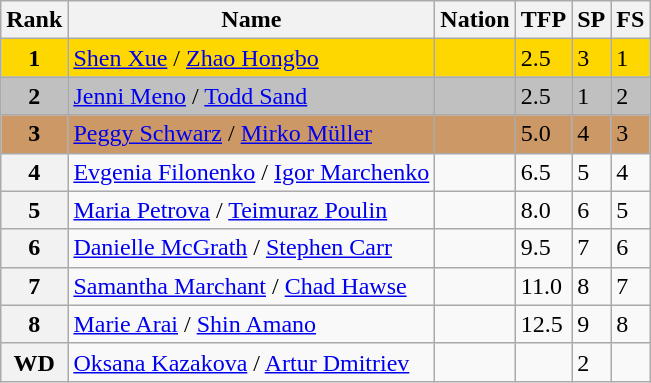<table class="wikitable">
<tr>
<th>Rank</th>
<th>Name</th>
<th>Nation</th>
<th>TFP</th>
<th>SP</th>
<th>FS</th>
</tr>
<tr bgcolor="gold">
<td align="center"><strong>1</strong></td>
<td><a href='#'>Shen Xue</a> / <a href='#'>Zhao Hongbo</a></td>
<td></td>
<td>2.5</td>
<td>3</td>
<td>1</td>
</tr>
<tr bgcolor="silver">
<td align="center"><strong>2</strong></td>
<td><a href='#'>Jenni Meno</a> / <a href='#'>Todd Sand</a></td>
<td></td>
<td>2.5</td>
<td>1</td>
<td>2</td>
</tr>
<tr bgcolor="cc9966">
<td align="center"><strong>3</strong></td>
<td><a href='#'>Peggy Schwarz</a> / <a href='#'>Mirko Müller</a></td>
<td></td>
<td>5.0</td>
<td>4</td>
<td>3</td>
</tr>
<tr>
<th>4</th>
<td><a href='#'>Evgenia Filonenko</a> / <a href='#'>Igor Marchenko</a></td>
<td></td>
<td>6.5</td>
<td>5</td>
<td>4</td>
</tr>
<tr>
<th>5</th>
<td><a href='#'>Maria Petrova</a> / <a href='#'>Teimuraz Poulin</a></td>
<td></td>
<td>8.0</td>
<td>6</td>
<td>5</td>
</tr>
<tr>
<th>6</th>
<td><a href='#'>Danielle McGrath</a> / <a href='#'>Stephen Carr</a></td>
<td></td>
<td>9.5</td>
<td>7</td>
<td>6</td>
</tr>
<tr>
<th>7</th>
<td><a href='#'>Samantha Marchant</a> / <a href='#'>Chad Hawse</a></td>
<td></td>
<td>11.0</td>
<td>8</td>
<td>7</td>
</tr>
<tr>
<th>8</th>
<td><a href='#'>Marie Arai</a> / <a href='#'>Shin Amano</a></td>
<td></td>
<td>12.5</td>
<td>9</td>
<td>8</td>
</tr>
<tr>
<th>WD</th>
<td><a href='#'>Oksana Kazakova</a> / <a href='#'>Artur Dmitriev</a></td>
<td></td>
<td></td>
<td>2</td>
<td></td>
</tr>
</table>
